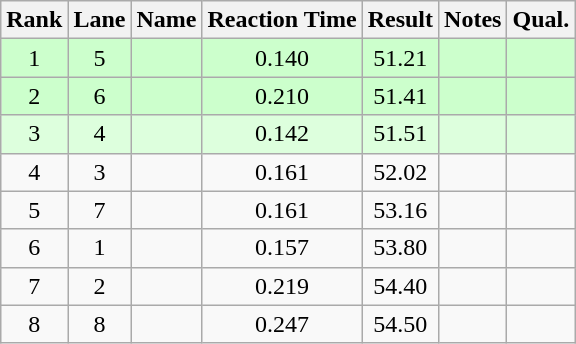<table class="wikitable sortable" style="text-align:center">
<tr>
<th>Rank</th>
<th>Lane</th>
<th>Name</th>
<th>Reaction Time</th>
<th>Result</th>
<th>Notes</th>
<th>Qual.</th>
</tr>
<tr bgcolor=ccffcc>
<td>1</td>
<td>5</td>
<td align="left"></td>
<td>0.140</td>
<td>51.21</td>
<td></td>
<td></td>
</tr>
<tr bgcolor=ccffcc>
<td>2</td>
<td>6</td>
<td align="left"></td>
<td>0.210</td>
<td>51.41</td>
<td></td>
<td></td>
</tr>
<tr bgcolor=ddffdd>
<td>3</td>
<td>4</td>
<td align="left"></td>
<td>0.142</td>
<td>51.51</td>
<td></td>
<td></td>
</tr>
<tr>
<td>4</td>
<td>3</td>
<td align="left"></td>
<td>0.161</td>
<td>52.02</td>
<td></td>
<td></td>
</tr>
<tr>
<td>5</td>
<td>7</td>
<td align="left"></td>
<td>0.161</td>
<td>53.16</td>
<td></td>
<td></td>
</tr>
<tr>
<td>6</td>
<td>1</td>
<td align="left"></td>
<td>0.157</td>
<td>53.80</td>
<td></td>
<td></td>
</tr>
<tr>
<td>7</td>
<td>2</td>
<td align="left"></td>
<td>0.219</td>
<td>54.40</td>
<td></td>
<td></td>
</tr>
<tr>
<td>8</td>
<td>8</td>
<td align="left"></td>
<td>0.247</td>
<td>54.50</td>
<td></td>
<td></td>
</tr>
</table>
